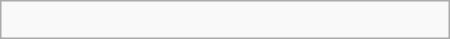<table class="wikitable" border="1" width=300px align="right">
<tr>
<td><br></td>
</tr>
</table>
